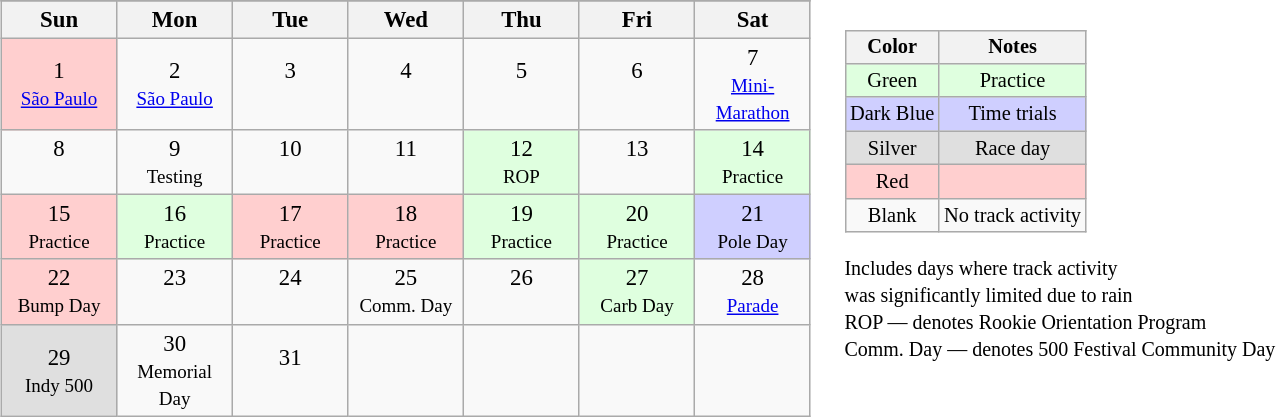<table>
<tr>
<td><br><table class="wikitable" style="text-align:center; font-size:95%">
<tr valign="top">
</tr>
<tr>
<th scope="col" width="70">Sun</th>
<th scope="col" width="70">Mon</th>
<th scope="col" width="70">Tue</th>
<th scope="col" width="70">Wed</th>
<th scope="col" width="70">Thu</th>
<th scope="col" width="70">Fri</th>
<th scope="col" width="70">Sat</th>
</tr>
<tr>
<td style="background:#FFCFCF;">1<br><small><a href='#'>São Paulo</a></small></td>
<td>2<br><small><a href='#'>São Paulo</a></small></td>
<td>3<br> </td>
<td>4<br> </td>
<td>5<br> </td>
<td>6<br> </td>
<td>7<br><small><a href='#'>Mini-Marathon</a></small></td>
</tr>
<tr>
<td>8<br> </td>
<td>9<br><small>Testing</small></td>
<td>10<br> </td>
<td>11<br> </td>
<td style="background:#DFFFDF;">12<br><small>ROP</small></td>
<td>13<br> </td>
<td style="background:#DFFFDF;">14<br><small>Practice</small></td>
</tr>
<tr>
<td style="background:#FFCFCF;">15<br><small>Practice</small></td>
<td style="background:#DFFFDF;">16<br><small>Practice</small></td>
<td style="background:#FFCFCF;">17<br><small>Practice</small></td>
<td style="background:#FFCFCF;">18<br><small>Practice</small></td>
<td style="background:#DFFFDF;">19<br><small>Practice</small></td>
<td style="background:#DFFFDF;">20<br><small>Practice</small></td>
<td style="background:#CFCFFF;">21<br><small>Pole Day</small></td>
</tr>
<tr>
<td style="background:#FFCFCF;">22<br><small>Bump Day</small></td>
<td>23<br> </td>
<td>24<br> </td>
<td>25<br><small>Comm. Day</small></td>
<td>26<br> </td>
<td style="background:#DFFFDF;">27<br><small>Carb Day</small></td>
<td>28<br><small><a href='#'>Parade</a></small></td>
</tr>
<tr>
<td style="background:#DFDFDF;">29<br><small>Indy 500</small></td>
<td>30<br><small>Memorial Day</small></td>
<td>31<br> </td>
<td> </td>
<td> </td>
<td> </td>
<td> </td>
</tr>
</table>
</td>
<td valign="top"><br><table>
<tr>
<td><br><table style="margin-right:0; font-size:85%; text-align:center;" class="wikitable">
<tr>
<th>Color</th>
<th>Notes</th>
</tr>
<tr style="background:#DFFFDF;">
<td>Green</td>
<td>Practice</td>
</tr>
<tr style="background:#CFCFFF;">
<td>Dark Blue</td>
<td>Time trials</td>
</tr>
<tr style="background:#DFDFDF;">
<td>Silver</td>
<td>Race day</td>
</tr>
<tr style="background:#FFCFCF;">
<td>Red</td>
<td></td>
</tr>
<tr>
<td>Blank</td>
<td>No track activity</td>
</tr>
</table>
 <small>Includes days where track activity<br>was significantly limited due to rain</small><br><small>ROP — denotes Rookie Orientation Program</small><br><small>Comm. Day — denotes 500 Festival Community Day</small></td>
</tr>
</table>
</td>
</tr>
</table>
